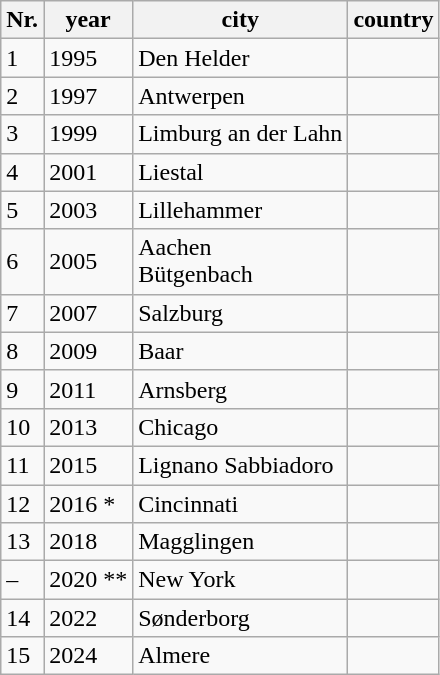<table class="wikitable">
<tr>
<th>Nr.</th>
<th>year</th>
<th>city</th>
<th>country</th>
</tr>
<tr>
<td>1</td>
<td>1995</td>
<td>Den Helder</td>
<td></td>
</tr>
<tr>
<td>2</td>
<td>1997</td>
<td>Antwerpen</td>
<td></td>
</tr>
<tr>
<td>3</td>
<td>1999</td>
<td>Limburg an der Lahn</td>
<td></td>
</tr>
<tr>
<td>4</td>
<td>2001</td>
<td>Liestal</td>
<td></td>
</tr>
<tr>
<td>5</td>
<td>2003</td>
<td>Lillehammer</td>
<td></td>
</tr>
<tr>
<td>6</td>
<td>2005</td>
<td>Aachen<br>Bütgenbach</td>
<td><br></td>
</tr>
<tr>
<td>7</td>
<td>2007</td>
<td>Salzburg</td>
<td></td>
</tr>
<tr>
<td>8</td>
<td>2009</td>
<td>Baar</td>
<td></td>
</tr>
<tr>
<td>9</td>
<td>2011</td>
<td>Arnsberg</td>
<td></td>
</tr>
<tr>
<td>10</td>
<td>2013</td>
<td>Chicago</td>
<td></td>
</tr>
<tr>
<td>11</td>
<td>2015</td>
<td>Lignano Sabbiadoro</td>
<td></td>
</tr>
<tr>
<td>12</td>
<td>2016 *</td>
<td>Cincinnati</td>
<td></td>
</tr>
<tr>
<td>13</td>
<td>2018</td>
<td>Magglingen</td>
<td></td>
</tr>
<tr>
<td>–</td>
<td>2020 **</td>
<td>New York</td>
<td></td>
</tr>
<tr>
<td>14</td>
<td>2022</td>
<td>Sønderborg</td>
<td></td>
</tr>
<tr>
<td>15</td>
<td>2024</td>
<td>Almere</td>
<td></td>
</tr>
</table>
